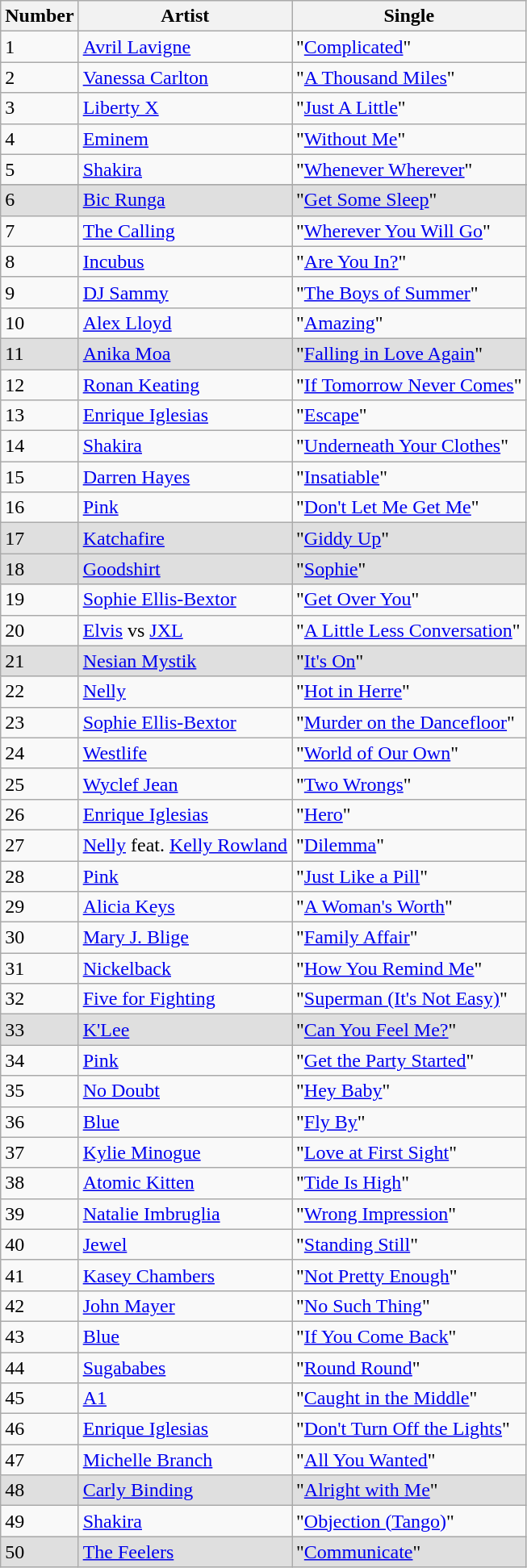<table class="wikitable sortable">
<tr>
<th>Number</th>
<th>Artist</th>
<th>Single</th>
</tr>
<tr>
<td>1</td>
<td><a href='#'>Avril Lavigne</a></td>
<td>"<a href='#'>Complicated</a>"</td>
</tr>
<tr>
<td>2</td>
<td><a href='#'>Vanessa Carlton</a></td>
<td>"<a href='#'>A Thousand Miles</a>"</td>
</tr>
<tr>
<td>3</td>
<td><a href='#'>Liberty X</a></td>
<td>"<a href='#'>Just A Little</a>"</td>
</tr>
<tr>
<td>4</td>
<td><a href='#'>Eminem</a></td>
<td>"<a href='#'>Without Me</a>"</td>
</tr>
<tr>
<td>5</td>
<td><a href='#'>Shakira</a></td>
<td>"<a href='#'>Whenever Wherever</a>"</td>
</tr>
<tr>
</tr>
<tr bgcolor="#DFDFDF">
<td>6</td>
<td><a href='#'>Bic Runga</a></td>
<td>"<a href='#'>Get Some Sleep</a>"</td>
</tr>
<tr>
<td>7</td>
<td><a href='#'>The Calling</a></td>
<td>"<a href='#'>Wherever You Will Go</a>"</td>
</tr>
<tr>
<td>8</td>
<td><a href='#'>Incubus</a></td>
<td>"<a href='#'>Are You In?</a>"</td>
</tr>
<tr>
<td>9</td>
<td><a href='#'>DJ Sammy</a></td>
<td>"<a href='#'>The Boys of Summer</a>"</td>
</tr>
<tr>
<td>10</td>
<td><a href='#'>Alex Lloyd</a></td>
<td>"<a href='#'>Amazing</a>"</td>
</tr>
<tr bgcolor="#DFDFDF">
<td>11</td>
<td><a href='#'>Anika Moa</a></td>
<td>"<a href='#'>Falling in Love Again</a>"</td>
</tr>
<tr>
<td>12</td>
<td><a href='#'>Ronan Keating</a></td>
<td>"<a href='#'>If Tomorrow Never Comes</a>"</td>
</tr>
<tr>
<td>13</td>
<td><a href='#'>Enrique Iglesias</a></td>
<td>"<a href='#'>Escape</a>"</td>
</tr>
<tr>
<td>14</td>
<td><a href='#'>Shakira</a></td>
<td>"<a href='#'>Underneath Your Clothes</a>"</td>
</tr>
<tr>
<td>15</td>
<td><a href='#'>Darren Hayes</a></td>
<td>"<a href='#'>Insatiable</a>"</td>
</tr>
<tr>
<td>16</td>
<td><a href='#'>Pink</a></td>
<td>"<a href='#'>Don't Let Me Get Me</a>"</td>
</tr>
<tr bgcolor="#DFDFDF">
<td>17</td>
<td><a href='#'>Katchafire</a></td>
<td>"<a href='#'>Giddy Up</a>"</td>
</tr>
<tr bgcolor="#DFDFDF">
<td>18</td>
<td><a href='#'>Goodshirt</a></td>
<td>"<a href='#'>Sophie</a>"</td>
</tr>
<tr>
<td>19</td>
<td><a href='#'>Sophie Ellis-Bextor</a></td>
<td>"<a href='#'>Get Over You</a>"</td>
</tr>
<tr>
<td>20</td>
<td><a href='#'>Elvis</a> vs <a href='#'>JXL</a></td>
<td>"<a href='#'>A Little Less Conversation</a>"</td>
</tr>
<tr bgcolor="#DFDFDF">
<td>21</td>
<td><a href='#'>Nesian Mystik</a></td>
<td>"<a href='#'>It's On</a>"</td>
</tr>
<tr>
<td>22</td>
<td><a href='#'>Nelly</a></td>
<td>"<a href='#'>Hot in Herre</a>"</td>
</tr>
<tr>
<td>23</td>
<td><a href='#'>Sophie Ellis-Bextor</a></td>
<td>"<a href='#'>Murder on the Dancefloor</a>"</td>
</tr>
<tr>
<td>24</td>
<td><a href='#'>Westlife</a></td>
<td>"<a href='#'>World of Our Own</a>"</td>
</tr>
<tr>
<td>25</td>
<td><a href='#'>Wyclef Jean</a></td>
<td>"<a href='#'>Two Wrongs</a>"</td>
</tr>
<tr>
<td>26</td>
<td><a href='#'>Enrique Iglesias</a></td>
<td>"<a href='#'>Hero</a>"</td>
</tr>
<tr>
<td>27</td>
<td><a href='#'>Nelly</a> feat. <a href='#'>Kelly Rowland</a></td>
<td>"<a href='#'>Dilemma</a>"</td>
</tr>
<tr>
<td>28</td>
<td><a href='#'>Pink</a></td>
<td>"<a href='#'>Just Like a Pill</a>"</td>
</tr>
<tr>
<td>29</td>
<td><a href='#'>Alicia Keys</a></td>
<td>"<a href='#'>A Woman's Worth</a>"</td>
</tr>
<tr>
<td>30</td>
<td><a href='#'>Mary J. Blige</a></td>
<td>"<a href='#'>Family Affair</a>"</td>
</tr>
<tr>
<td>31</td>
<td><a href='#'>Nickelback</a></td>
<td>"<a href='#'>How You Remind Me</a>"</td>
</tr>
<tr>
<td>32</td>
<td><a href='#'>Five for Fighting</a></td>
<td>"<a href='#'>Superman (It's Not Easy)</a>"</td>
</tr>
<tr bgcolor="#DFDFDF">
<td>33</td>
<td><a href='#'>K'Lee</a></td>
<td>"<a href='#'>Can You Feel Me?</a>"</td>
</tr>
<tr>
<td>34</td>
<td><a href='#'>Pink</a></td>
<td>"<a href='#'>Get the Party Started</a>"</td>
</tr>
<tr>
<td>35</td>
<td><a href='#'>No Doubt</a></td>
<td>"<a href='#'>Hey Baby</a>"</td>
</tr>
<tr>
<td>36</td>
<td><a href='#'>Blue</a></td>
<td>"<a href='#'>Fly By</a>"</td>
</tr>
<tr>
<td>37</td>
<td><a href='#'>Kylie Minogue</a></td>
<td>"<a href='#'>Love at First Sight</a>"</td>
</tr>
<tr>
<td>38</td>
<td><a href='#'>Atomic Kitten</a></td>
<td>"<a href='#'>Tide Is High</a>"</td>
</tr>
<tr>
<td>39</td>
<td><a href='#'>Natalie Imbruglia</a></td>
<td>"<a href='#'>Wrong Impression</a>"</td>
</tr>
<tr>
<td>40</td>
<td><a href='#'>Jewel</a></td>
<td>"<a href='#'>Standing Still</a>"</td>
</tr>
<tr>
<td>41</td>
<td><a href='#'>Kasey Chambers</a></td>
<td>"<a href='#'>Not Pretty Enough</a>"</td>
</tr>
<tr>
<td>42</td>
<td><a href='#'>John Mayer</a></td>
<td>"<a href='#'>No Such Thing</a>"</td>
</tr>
<tr>
<td>43</td>
<td><a href='#'>Blue</a></td>
<td>"<a href='#'>If You Come Back</a>"</td>
</tr>
<tr>
<td>44</td>
<td><a href='#'>Sugababes</a></td>
<td>"<a href='#'>Round Round</a>"</td>
</tr>
<tr>
<td>45</td>
<td><a href='#'>A1</a></td>
<td>"<a href='#'>Caught in the Middle</a>"</td>
</tr>
<tr>
<td>46</td>
<td><a href='#'>Enrique Iglesias</a></td>
<td>"<a href='#'>Don't Turn Off the Lights</a>"</td>
</tr>
<tr>
<td>47</td>
<td><a href='#'>Michelle Branch</a></td>
<td>"<a href='#'>All You Wanted</a>"</td>
</tr>
<tr bgcolor="#DFDFDF">
<td>48</td>
<td><a href='#'>Carly Binding</a></td>
<td>"<a href='#'>Alright with Me</a>"</td>
</tr>
<tr>
<td>49</td>
<td><a href='#'>Shakira</a></td>
<td>"<a href='#'>Objection (Tango)</a>"</td>
</tr>
<tr bgcolor="#DFDFDF">
<td>50</td>
<td><a href='#'>The Feelers</a></td>
<td>"<a href='#'>Communicate</a>"</td>
</tr>
</table>
